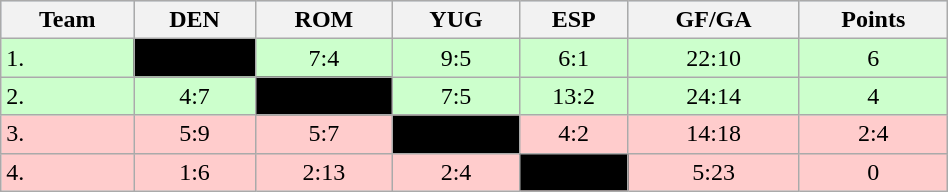<table class="wikitable" bgcolor="#EFEFFF" width="50%">
<tr bgcolor="#BCD2EE">
<th>Team</th>
<th>DEN</th>
<th>ROM</th>
<th>YUG</th>
<th>ESP</th>
<th>GF/GA</th>
<th>Points</th>
</tr>
<tr bgcolor="#ccffcc" align="center">
<td align="left">1. </td>
<td style="background:#000000;"></td>
<td>7:4</td>
<td>9:5</td>
<td>6:1</td>
<td>22:10</td>
<td>6</td>
</tr>
<tr bgcolor="#ccffcc" align="center">
<td align="left">2. </td>
<td>4:7</td>
<td style="background:#000000;"></td>
<td>7:5</td>
<td>13:2</td>
<td>24:14</td>
<td>4</td>
</tr>
<tr bgcolor="#ffcccc" align="center">
<td align="left">3. </td>
<td>5:9</td>
<td>5:7</td>
<td style="background:#000000;"></td>
<td>4:2</td>
<td>14:18</td>
<td>2:4</td>
</tr>
<tr bgcolor="#ffcccc" align="center">
<td align="left">4. </td>
<td>1:6</td>
<td>2:13</td>
<td>2:4</td>
<td style="background:#000000;"></td>
<td>5:23</td>
<td>0</td>
</tr>
</table>
